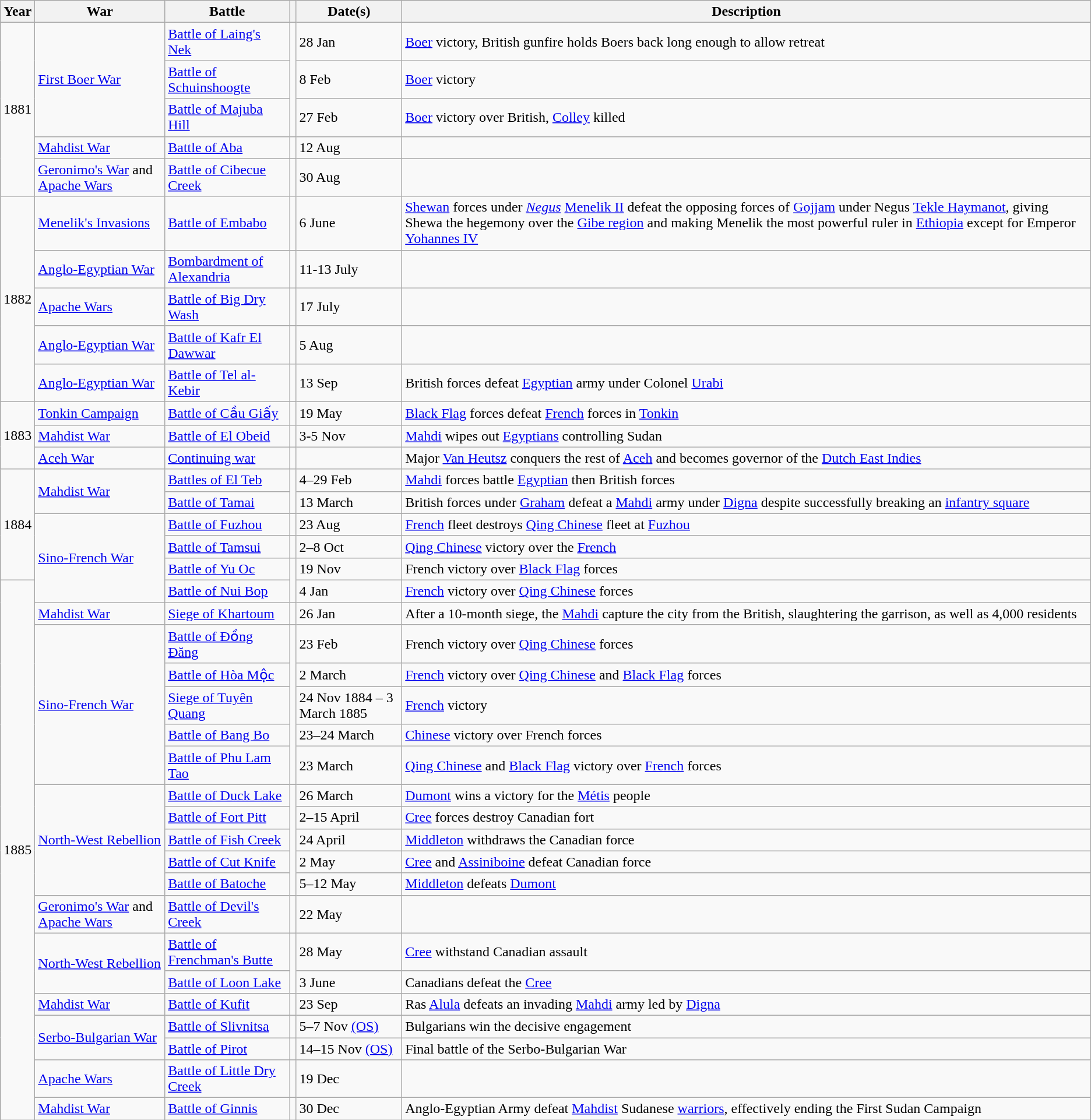<table class="wikitable sortable">
<tr>
<th class="unsortable">Year</th>
<th>War</th>
<th class="unsortable">Battle</th>
<th></th>
<th>Date(s)</th>
<th class="unsortable">Description</th>
</tr>
<tr>
<td rowspan="5">1881</td>
<td rowspan="3"><a href='#'>First Boer War</a></td>
<td><a href='#'>Battle of Laing's Nek</a></td>
<td rowspan="3"></td>
<td>28 Jan</td>
<td><a href='#'>Boer</a> victory, British gunfire holds Boers back long enough to allow retreat</td>
</tr>
<tr>
<td><a href='#'>Battle of Schuinshoogte</a></td>
<td>8 Feb</td>
<td><a href='#'>Boer</a> victory</td>
</tr>
<tr>
<td><a href='#'>Battle of Majuba Hill</a></td>
<td>27 Feb</td>
<td><a href='#'>Boer</a> victory over British, <a href='#'>Colley</a> killed</td>
</tr>
<tr>
<td><a href='#'>Mahdist War</a></td>
<td><a href='#'>Battle of Aba</a></td>
<td></td>
<td>12 Aug</td>
<td></td>
</tr>
<tr>
<td><a href='#'>Geronimo's War</a> and <a href='#'>Apache Wars</a></td>
<td><a href='#'>Battle of Cibecue Creek</a></td>
<td></td>
<td>30 Aug</td>
<td></td>
</tr>
<tr>
<td rowspan="5">1882</td>
<td><a href='#'>Menelik's Invasions</a></td>
<td><a href='#'>Battle of Embabo</a></td>
<td></td>
<td>6 June</td>
<td><a href='#'>Shewan</a> forces under <em><a href='#'>Negus</a></em> <a href='#'>Menelik II</a> defeat the opposing forces of <a href='#'>Gojjam</a> under Negus <a href='#'>Tekle Haymanot</a>, giving Shewa the hegemony over the <a href='#'>Gibe region</a> and making Menelik the most powerful ruler in <a href='#'>Ethiopia</a> except for Emperor <a href='#'>Yohannes IV</a></td>
</tr>
<tr>
<td><a href='#'>Anglo-Egyptian War</a></td>
<td><a href='#'>Bombardment of Alexandria</a></td>
<td></td>
<td>11-13 July</td>
<td></td>
</tr>
<tr>
<td><a href='#'>Apache Wars</a></td>
<td><a href='#'>Battle of Big Dry Wash</a></td>
<td></td>
<td>17 July</td>
<td></td>
</tr>
<tr>
<td><a href='#'>Anglo-Egyptian War</a></td>
<td><a href='#'>Battle of Kafr El Dawwar</a></td>
<td></td>
<td>5 Aug</td>
<td></td>
</tr>
<tr>
<td><a href='#'>Anglo-Egyptian War</a></td>
<td><a href='#'>Battle of Tel al-Kebir</a></td>
<td></td>
<td>13 Sep</td>
<td>British forces defeat <a href='#'>Egyptian</a> army under Colonel <a href='#'>Urabi</a></td>
</tr>
<tr>
<td rowspan="3">1883</td>
<td><a href='#'>Tonkin Campaign</a></td>
<td><a href='#'>Battle of Cầu Giấy</a></td>
<td></td>
<td>19 May</td>
<td><a href='#'>Black Flag</a> forces defeat <a href='#'>French</a> forces in <a href='#'>Tonkin</a></td>
</tr>
<tr>
<td><a href='#'>Mahdist War</a></td>
<td><a href='#'>Battle of El Obeid</a></td>
<td></td>
<td>3-5 Nov</td>
<td><a href='#'>Mahdi</a> wipes out <a href='#'>Egyptians</a> controlling Sudan</td>
</tr>
<tr>
<td><a href='#'>Aceh War</a></td>
<td><a href='#'>Continuing war</a></td>
<td></td>
<td></td>
<td>Major <a href='#'>Van Heutsz</a> conquers the rest of <a href='#'>Aceh</a> and becomes governor of the <a href='#'>Dutch East Indies</a></td>
</tr>
<tr>
<td rowspan="5">1884</td>
<td rowspan="2"><a href='#'>Mahdist War</a></td>
<td><a href='#'>Battles of El Teb</a></td>
<td rowspan="2"></td>
<td>4–29 Feb</td>
<td><a href='#'>Mahdi</a> forces battle <a href='#'>Egyptian</a> then British forces</td>
</tr>
<tr>
<td><a href='#'>Battle of Tamai</a></td>
<td>13 March</td>
<td>British forces under <a href='#'>Graham</a> defeat a <a href='#'>Mahdi</a> army under <a href='#'>Digna</a> despite successfully breaking an <a href='#'>infantry square</a></td>
</tr>
<tr>
<td rowspan="4"><a href='#'>Sino-French War</a></td>
<td><a href='#'>Battle of Fuzhou</a></td>
<td></td>
<td>23 Aug</td>
<td><a href='#'>French</a> fleet destroys <a href='#'>Qing Chinese</a> fleet at <a href='#'>Fuzhou</a></td>
</tr>
<tr>
<td><a href='#'>Battle of Tamsui</a></td>
<td></td>
<td>2–8 Oct</td>
<td><a href='#'>Qing Chinese</a> victory over the <a href='#'>French</a></td>
</tr>
<tr>
<td><a href='#'>Battle of Yu Oc</a></td>
<td rowspan="2"></td>
<td>19 Nov</td>
<td>French victory over <a href='#'>Black Flag</a> forces</td>
</tr>
<tr>
<td rowspan="20">1885</td>
<td><a href='#'>Battle of Nui Bop</a></td>
<td>4 Jan</td>
<td><a href='#'>French</a> victory over <a href='#'>Qing Chinese</a> forces</td>
</tr>
<tr>
<td><a href='#'>Mahdist War</a></td>
<td><a href='#'>Siege of Khartoum</a></td>
<td></td>
<td>26 Jan</td>
<td>After a 10-month siege, the <a href='#'>Mahdi</a> capture the city from the British, slaughtering the garrison, as well as 4,000 residents</td>
</tr>
<tr>
<td rowspan="5"><a href='#'>Sino-French War</a></td>
<td><a href='#'>Battle of Đồng Đăng</a></td>
<td rowspan="5"></td>
<td>23 Feb</td>
<td>French victory over <a href='#'>Qing Chinese</a> forces</td>
</tr>
<tr>
<td><a href='#'>Battle of Hòa Mộc</a></td>
<td>2 March</td>
<td><a href='#'>French</a> victory over <a href='#'>Qing Chinese</a> and <a href='#'>Black Flag</a> forces</td>
</tr>
<tr>
<td><a href='#'>Siege of Tuyên Quang</a></td>
<td>24 Nov 1884 – 3 March 1885</td>
<td><a href='#'>French</a> victory</td>
</tr>
<tr>
<td><a href='#'>Battle of Bang Bo</a></td>
<td>23–24 March</td>
<td><a href='#'>Chinese</a> victory over French forces</td>
</tr>
<tr>
<td><a href='#'>Battle of Phu Lam Tao</a></td>
<td>23 March</td>
<td><a href='#'>Qing Chinese</a> and <a href='#'>Black Flag</a> victory over <a href='#'>French</a> forces</td>
</tr>
<tr>
<td rowspan="5"><a href='#'>North-West Rebellion</a></td>
<td><a href='#'>Battle of Duck Lake</a></td>
<td rowspan="5"></td>
<td>26 March</td>
<td><a href='#'>Dumont</a> wins a victory for the <a href='#'>Métis</a> people</td>
</tr>
<tr>
<td><a href='#'>Battle of Fort Pitt</a></td>
<td>2–15 April</td>
<td><a href='#'>Cree</a> forces destroy Canadian fort</td>
</tr>
<tr>
<td><a href='#'>Battle of Fish Creek</a></td>
<td>24 April</td>
<td><a href='#'>Middleton</a> withdraws the Canadian force</td>
</tr>
<tr>
<td><a href='#'>Battle of Cut Knife</a></td>
<td>2 May</td>
<td><a href='#'>Cree</a> and <a href='#'>Assiniboine</a> defeat Canadian force</td>
</tr>
<tr>
<td><a href='#'>Battle of Batoche</a></td>
<td>5–12 May</td>
<td><a href='#'>Middleton</a> defeats <a href='#'>Dumont</a></td>
</tr>
<tr>
<td><a href='#'>Geronimo's War</a> and <a href='#'>Apache Wars</a></td>
<td><a href='#'>Battle of Devil's Creek</a></td>
<td></td>
<td>22 May</td>
<td></td>
</tr>
<tr>
<td rowspan="2"><a href='#'>North-West Rebellion</a></td>
<td><a href='#'>Battle of Frenchman's Butte</a></td>
<td rowspan="2"></td>
<td>28 May</td>
<td><a href='#'>Cree</a> withstand Canadian assault</td>
</tr>
<tr>
<td><a href='#'>Battle of Loon Lake</a></td>
<td>3 June</td>
<td>Canadians defeat the <a href='#'>Cree</a></td>
</tr>
<tr>
<td><a href='#'>Mahdist War</a></td>
<td><a href='#'>Battle of Kufit</a></td>
<td></td>
<td>23 Sep</td>
<td>Ras <a href='#'>Alula</a> defeats an invading <a href='#'>Mahdi</a> army led by <a href='#'>Digna</a></td>
</tr>
<tr>
<td rowspan="2"><a href='#'>Serbo-Bulgarian War</a></td>
<td><a href='#'>Battle of Slivnitsa</a></td>
<td></td>
<td>5–7 Nov <a href='#'>(OS)</a></td>
<td>Bulgarians win the decisive engagement</td>
</tr>
<tr>
<td><a href='#'>Battle of Pirot</a></td>
<td></td>
<td>14–15 Nov <a href='#'>(OS)</a></td>
<td>Final battle of the Serbo-Bulgarian War</td>
</tr>
<tr>
<td><a href='#'>Apache Wars</a></td>
<td><a href='#'>Battle of Little Dry Creek</a></td>
<td></td>
<td>19 Dec</td>
<td></td>
</tr>
<tr>
<td><a href='#'>Mahdist War</a></td>
<td><a href='#'>Battle of Ginnis</a></td>
<td></td>
<td>30 Dec</td>
<td>Anglo-Egyptian Army defeat <a href='#'>Mahdist</a> Sudanese <a href='#'>warriors</a>, effectively ending the First Sudan Campaign</td>
</tr>
</table>
